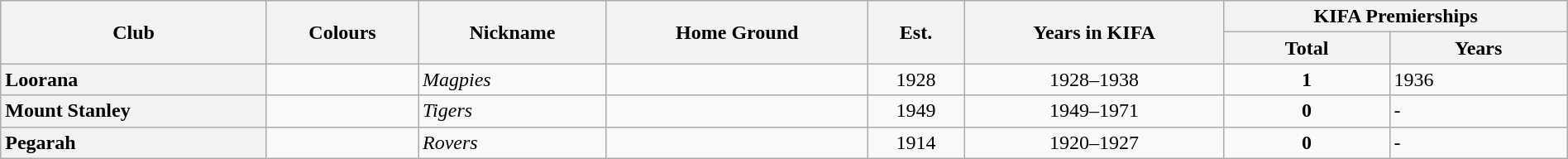<table class="wikitable sortable" style="text-align:center; width:100%">
<tr>
<th rowspan="2">Club</th>
<th rowspan="2">Colours</th>
<th rowspan="2">Nickname</th>
<th rowspan="2">Home Ground</th>
<th rowspan="2">Est.</th>
<th rowspan="2">Years in KIFA</th>
<th colspan="2">KIFA Premierships</th>
</tr>
<tr>
<th>Total</th>
<th>Years</th>
</tr>
<tr>
<th style="text-align:left">Loorana</th>
<td></td>
<td align="left"><em>Magpies</em></td>
<td></td>
<td>1928</td>
<td>1928–1938</td>
<td><strong>1</strong></td>
<td align="left">1936</td>
</tr>
<tr>
<th style="text-align:left">Mount Stanley</th>
<td></td>
<td align="left"><em>Tigers</em></td>
<td></td>
<td>1949</td>
<td>1949–1971</td>
<td><strong>0</strong></td>
<td align="left">-</td>
</tr>
<tr>
<th style="text-align:left">Pegarah</th>
<td></td>
<td align="left"><em>Rovers</em></td>
<td></td>
<td>1914</td>
<td>1920–1927</td>
<td><strong>0</strong></td>
<td align="left">-</td>
</tr>
</table>
